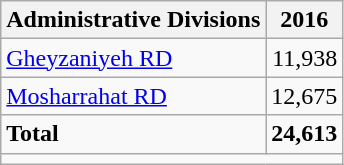<table class="wikitable">
<tr>
<th>Administrative Divisions</th>
<th>2016</th>
</tr>
<tr>
<td><a href='#'>Gheyzaniyeh RD</a></td>
<td style="text-align: right;">11,938</td>
</tr>
<tr>
<td><a href='#'>Mosharrahat RD</a></td>
<td style="text-align: right;">12,675</td>
</tr>
<tr>
<td><strong>Total</strong></td>
<td style="text-align: right;"><strong>24,613</strong></td>
</tr>
<tr>
<td colspan=2></td>
</tr>
</table>
